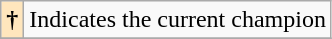<table class="wikitable">
<tr>
<th style="background-color:#FFE6BD">†</th>
<td>Indicates the current champion</td>
</tr>
<tr>
</tr>
</table>
